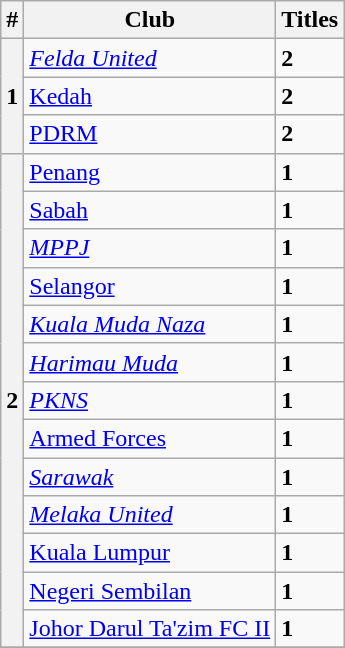<table class="wikitable sortable" align=center>
<tr>
<th>#</th>
<th>Club</th>
<th>Titles</th>
</tr>
<tr>
<th rowspan="3">1</th>
<td align="left"><em><a href='#'>Felda United</a></em></td>
<td><strong>2</strong></td>
</tr>
<tr>
<td align="left"><a href='#'>Kedah</a></td>
<td><strong>2</strong></td>
</tr>
<tr>
<td align="left"><a href='#'>PDRM</a></td>
<td><strong>2</strong></td>
</tr>
<tr>
<th rowspan="13">2</th>
<td align="left"><a href='#'>Penang</a></td>
<td><strong>1</strong></td>
</tr>
<tr>
<td align="left"><a href='#'>Sabah</a></td>
<td><strong>1</strong></td>
</tr>
<tr>
<td align="left"><em><a href='#'>MPPJ</a></em></td>
<td><strong>1</strong></td>
</tr>
<tr>
<td align="left"><a href='#'>Selangor</a></td>
<td><strong>1</strong></td>
</tr>
<tr>
<td align="left"><em><a href='#'>Kuala Muda Naza</a></em></td>
<td><strong>1</strong></td>
</tr>
<tr>
<td align="left"><em><a href='#'>Harimau Muda</a></em></td>
<td><strong>1</strong></td>
</tr>
<tr>
<td align="left"><em><a href='#'>PKNS</a></em></td>
<td><strong>1</strong></td>
</tr>
<tr>
<td align="left"><a href='#'>Armed Forces</a></td>
<td><strong>1</strong></td>
</tr>
<tr>
<td align="left"><em><a href='#'>Sarawak</a></em></td>
<td><strong>1</strong></td>
</tr>
<tr>
<td align="left"><em><a href='#'>Melaka United</a></em></td>
<td><strong>1</strong></td>
</tr>
<tr>
<td align="left"><a href='#'>Kuala Lumpur</a></td>
<td><strong>1</strong></td>
</tr>
<tr>
<td align="left"><a href='#'>Negeri Sembilan</a></td>
<td><strong>1</strong></td>
</tr>
<tr>
<td align="left"><a href='#'>Johor Darul Ta'zim FC II</a></td>
<td><strong>1</strong></td>
</tr>
<tr>
</tr>
</table>
